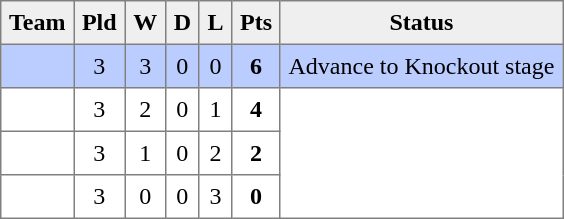<table style=border-collapse:collapse border=1 cellspacing=0 cellpadding=5>
<tr align=center bgcolor=#efefef>
<th>Team</th>
<th>Pld</th>
<th>W</th>
<th>D</th>
<th>L</th>
<th>Pts</th>
<th>Status</th>
</tr>
<tr align=center style="background:#bbccff;">
<td style="text-align:left;"> </td>
<td>3</td>
<td>3</td>
<td>0</td>
<td>0</td>
<td><strong>6</strong></td>
<td rowspan=1>Advance to Knockout stage</td>
</tr>
<tr align=center style="background:#FFFFFF;">
<td style="text-align:left;"> </td>
<td>3</td>
<td>2</td>
<td>0</td>
<td>1</td>
<td><strong>4</strong></td>
<td rowspan=3></td>
</tr>
<tr align=center style="background:#FFFFFF;">
<td style="text-align:left;"> </td>
<td>3</td>
<td>1</td>
<td>0</td>
<td>2</td>
<td><strong>2</strong></td>
</tr>
<tr align=center style="background:#FFFFFF;">
<td style="text-align:left;"> </td>
<td>3</td>
<td>0</td>
<td>0</td>
<td>3</td>
<td><strong>0</strong></td>
</tr>
</table>
